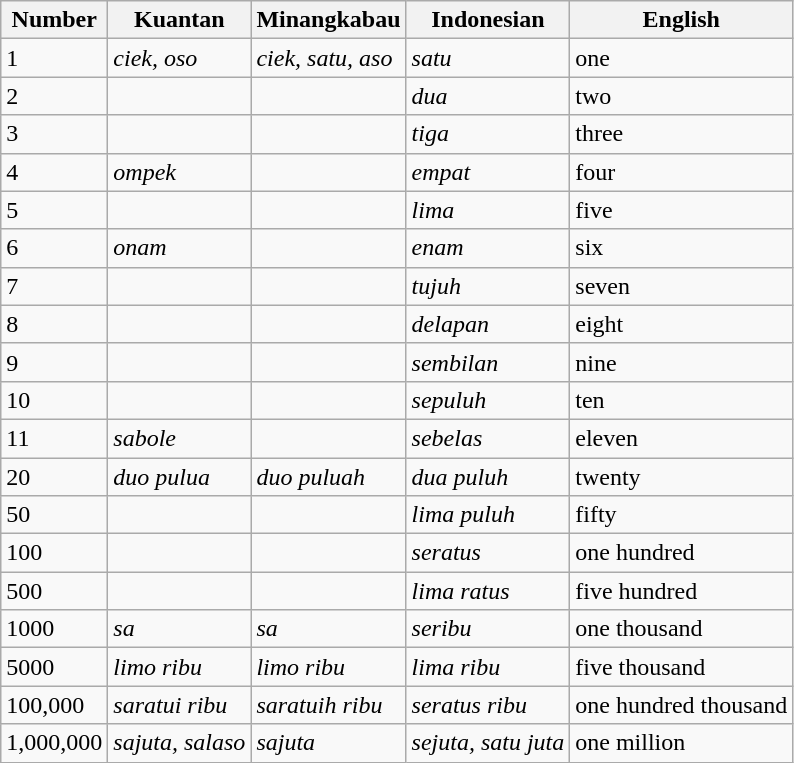<table class="wikitable">
<tr>
<th>Number</th>
<th>Kuantan</th>
<th>Minangkabau</th>
<th>Indonesian</th>
<th>English</th>
</tr>
<tr>
<td>1</td>
<td><em>ciek, oso</em></td>
<td><em>ciek, satu, aso</em></td>
<td><em>satu</em></td>
<td>one</td>
</tr>
<tr>
<td>2</td>
<td><em></em></td>
<td><em></em></td>
<td><em>dua</em></td>
<td>two</td>
</tr>
<tr>
<td>3</td>
<td><em></em></td>
<td><em></em></td>
<td><em>tiga</em></td>
<td>three</td>
</tr>
<tr>
<td>4</td>
<td><em>ompek</em></td>
<td><em></em></td>
<td><em>empat</em></td>
<td>four</td>
</tr>
<tr>
<td>5</td>
<td><em></em></td>
<td><em></em></td>
<td><em>lima</em></td>
<td>five</td>
</tr>
<tr>
<td>6</td>
<td><em>onam</em></td>
<td><em></em></td>
<td><em>enam</em></td>
<td>six</td>
</tr>
<tr>
<td>7</td>
<td><em></em></td>
<td><em></em></td>
<td><em>tujuh</em></td>
<td>seven</td>
</tr>
<tr>
<td>8</td>
<td><em></em></td>
<td><em></em></td>
<td><em>delapan</em></td>
<td>eight</td>
</tr>
<tr>
<td>9</td>
<td><em></em></td>
<td><em></em></td>
<td><em>sembilan</em></td>
<td>nine</td>
</tr>
<tr>
<td>10</td>
<td><em></em></td>
<td><em></em></td>
<td><em>sepuluh</em></td>
<td>ten</td>
</tr>
<tr>
<td>11</td>
<td><em>sabole</em></td>
<td><em></em></td>
<td><em>sebelas</em></td>
<td>eleven</td>
</tr>
<tr>
<td>20</td>
<td><em>duo pulua</em></td>
<td><em>duo puluah</em></td>
<td><em>dua puluh</em></td>
<td>twenty</td>
</tr>
<tr>
<td>50</td>
<td><em></em></td>
<td><em></em></td>
<td><em>lima puluh</em></td>
<td>fifty</td>
</tr>
<tr>
<td>100</td>
<td><em></em></td>
<td><em></em></td>
<td><em>seratus</em></td>
<td>one hundred</td>
</tr>
<tr>
<td>500</td>
<td><em></em></td>
<td><em></em></td>
<td><em>lima ratus</em></td>
<td>five hundred</td>
</tr>
<tr>
<td>1000</td>
<td><em>sa</em></td>
<td><em>sa</em></td>
<td><em>seribu</em></td>
<td>one thousand</td>
</tr>
<tr>
<td>5000</td>
<td><em>limo ribu</em></td>
<td><em>limo ribu</em></td>
<td><em>lima ribu</em></td>
<td>five thousand</td>
</tr>
<tr>
<td>100,000</td>
<td><em>saratui ribu</em></td>
<td><em>saratuih ribu</em></td>
<td><em>seratus ribu</em></td>
<td>one hundred thousand</td>
</tr>
<tr>
<td>1,000,000</td>
<td><em>sajuta, salaso</em></td>
<td><em>sajuta</em></td>
<td><em>sejuta, satu juta</em></td>
<td>one million</td>
</tr>
</table>
